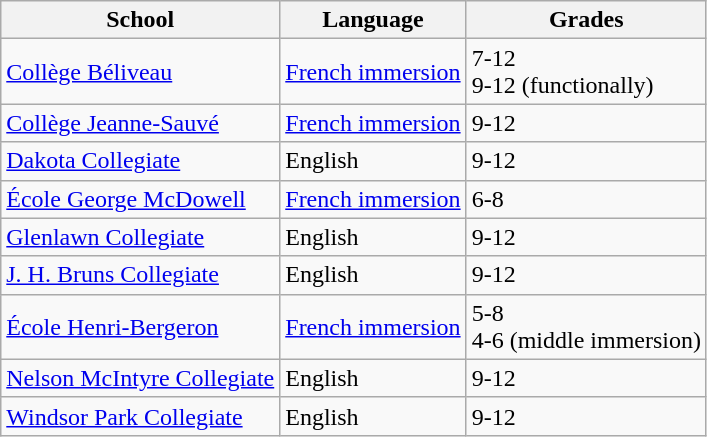<table class="wikitable">
<tr>
<th>School</th>
<th>Language</th>
<th>Grades</th>
</tr>
<tr>
<td><a href='#'>Collège Béliveau</a></td>
<td><a href='#'>French immersion</a></td>
<td>7-12<br>9-12 (functionally)</td>
</tr>
<tr>
<td><a href='#'>Collège Jeanne-Sauvé</a></td>
<td><a href='#'>French immersion</a></td>
<td>9-12</td>
</tr>
<tr>
<td><a href='#'>Dakota Collegiate</a></td>
<td>English</td>
<td>9-12</td>
</tr>
<tr>
<td><a href='#'>École George McDowell</a></td>
<td><a href='#'>French immersion</a></td>
<td>6-8</td>
</tr>
<tr>
<td><a href='#'>Glenlawn Collegiate</a></td>
<td>English</td>
<td>9-12</td>
</tr>
<tr>
<td><a href='#'>J. H. Bruns Collegiate</a></td>
<td>English</td>
<td>9-12</td>
</tr>
<tr>
<td><a href='#'>École Henri-Bergeron</a></td>
<td><a href='#'>French immersion</a></td>
<td>5-8<br>4-6 (middle immersion)</td>
</tr>
<tr>
<td><a href='#'>Nelson McIntyre Collegiate</a></td>
<td>English</td>
<td>9-12</td>
</tr>
<tr>
<td><a href='#'>Windsor Park Collegiate</a></td>
<td>English</td>
<td>9-12</td>
</tr>
</table>
